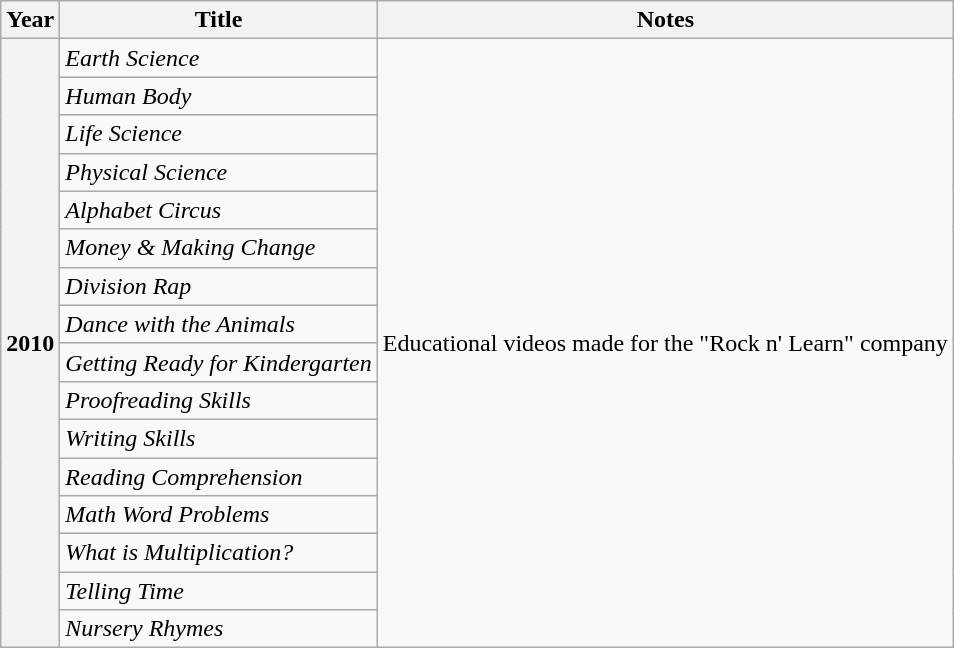<table class="wikitable sortable">
<tr>
<th scope="col">Year</th>
<th scope="col">Title</th>
<th scope="col">Notes</th>
</tr>
<tr>
<th rowspan="16" scope="row">2010</th>
<td><em>Earth Science</em></td>
<td rowspan="16">Educational videos made for the "Rock n' Learn" company</td>
</tr>
<tr>
<td><em>Human Body</em></td>
</tr>
<tr>
<td><em>Life Science</em></td>
</tr>
<tr>
<td><em>Physical Science</em></td>
</tr>
<tr>
<td><em>Alphabet Circus</em></td>
</tr>
<tr>
<td><em>Money & Making Change</em></td>
</tr>
<tr>
<td><em>Division Rap</em></td>
</tr>
<tr>
<td><em>Dance with the Animals</em></td>
</tr>
<tr>
<td><em>Getting Ready for Kindergarten</em></td>
</tr>
<tr>
<td><em>Proofreading Skills</em></td>
</tr>
<tr>
<td><em>Writing Skills</em></td>
</tr>
<tr>
<td><em>Reading Comprehension</em></td>
</tr>
<tr>
<td><em>Math Word Problems</em></td>
</tr>
<tr>
<td><em>What is Multiplication?</em></td>
</tr>
<tr>
<td><em>Telling Time</em></td>
</tr>
<tr>
<td><em>Nursery Rhymes</em></td>
</tr>
</table>
